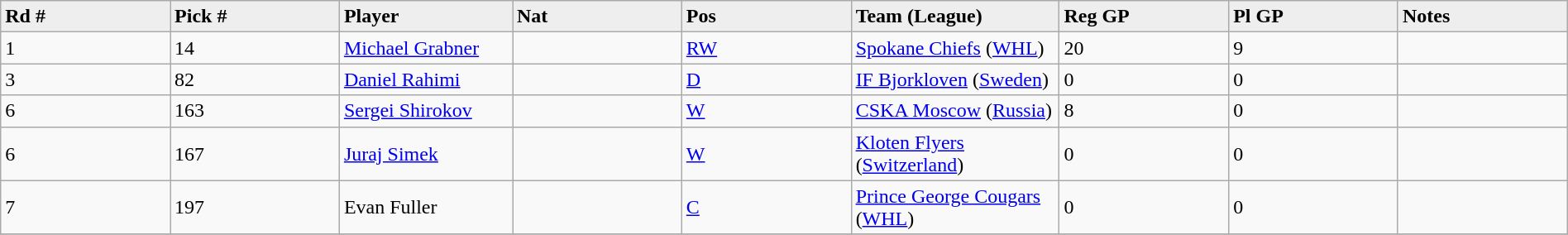<table class="wikitable" style="width: 100%">
<tr>
<td width="5%"; bgcolor="#eeeeee"><strong>Rd #</strong></td>
<td width="5%"; bgcolor="#eeeeee"><strong>Pick #</strong></td>
<td width="5%"; bgcolor="#eeeeee"><strong>Player</strong></td>
<td width="5%"; bgcolor="#eeeeee"><strong>Nat</strong></td>
<td width="5%"; bgcolor="#eeeeee"><strong>Pos</strong></td>
<td width="5%"; bgcolor="#eeeeee"><strong>Team (League)</strong></td>
<td width="5%"; bgcolor="#eeeeee"><strong>Reg GP</strong></td>
<td width="5%"; bgcolor="#eeeeee"><strong>Pl GP</strong></td>
<td width="5%"; bgcolor="#eeeeee"><strong>Notes</strong></td>
</tr>
<tr>
<td>1</td>
<td>14</td>
<td><a href='#'>Michael Grabner</a></td>
<td></td>
<td><a href='#'>RW</a></td>
<td><a href='#'>Spokane Chiefs</a> (<a href='#'>WHL</a>)</td>
<td>20</td>
<td>9</td>
<td></td>
</tr>
<tr>
<td>3</td>
<td>82</td>
<td><a href='#'>Daniel Rahimi</a></td>
<td></td>
<td><a href='#'>D</a></td>
<td><a href='#'>IF Bjorkloven</a> (<a href='#'>Sweden</a>)</td>
<td>0</td>
<td>0</td>
<td></td>
</tr>
<tr>
<td>6</td>
<td>163</td>
<td><a href='#'>Sergei Shirokov</a></td>
<td></td>
<td><a href='#'>W</a></td>
<td><a href='#'>CSKA Moscow</a> (<a href='#'>Russia</a>)</td>
<td>8</td>
<td>0</td>
<td></td>
</tr>
<tr>
<td>6</td>
<td>167</td>
<td><a href='#'>Juraj Simek</a></td>
<td></td>
<td><a href='#'>W</a></td>
<td><a href='#'>Kloten Flyers</a> (<a href='#'>Switzerland</a>)</td>
<td>0</td>
<td>0</td>
<td></td>
</tr>
<tr>
<td>7</td>
<td>197</td>
<td>Evan Fuller</td>
<td></td>
<td><a href='#'>C</a></td>
<td><a href='#'>Prince George Cougars</a> (<a href='#'>WHL</a>)</td>
<td>0</td>
<td>0</td>
<td></td>
</tr>
<tr>
</tr>
</table>
